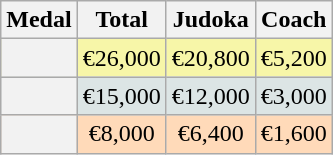<table class=wikitable style="text-align:center;">
<tr>
<th>Medal</th>
<th>Total</th>
<th>Judoka</th>
<th>Coach</th>
</tr>
<tr bgcolor=F7F6A8>
<th></th>
<td>€26,000</td>
<td>€20,800</td>
<td>€5,200</td>
</tr>
<tr bgcolor=DCE5E5>
<th></th>
<td>€15,000</td>
<td>€12,000</td>
<td>€3,000</td>
</tr>
<tr bgcolor=FFDAB9>
<th></th>
<td>€8,000</td>
<td>€6,400</td>
<td>€1,600</td>
</tr>
</table>
